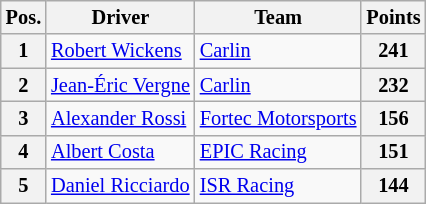<table class="wikitable" style="font-size: 85%">
<tr>
<th>Pos.</th>
<th>Driver</th>
<th>Team</th>
<th>Points</th>
</tr>
<tr>
<th>1</th>
<td> <a href='#'>Robert Wickens</a></td>
<td> <a href='#'>Carlin</a></td>
<th>241</th>
</tr>
<tr>
<th>2</th>
<td> <a href='#'>Jean-Éric Vergne</a></td>
<td> <a href='#'>Carlin</a></td>
<th>232</th>
</tr>
<tr>
<th>3</th>
<td> <a href='#'>Alexander Rossi</a></td>
<td> <a href='#'>Fortec Motorsports</a></td>
<th>156</th>
</tr>
<tr>
<th>4</th>
<td> <a href='#'>Albert Costa</a></td>
<td> <a href='#'>EPIC Racing</a></td>
<th>151</th>
</tr>
<tr>
<th>5</th>
<td> <a href='#'>Daniel Ricciardo</a></td>
<td> <a href='#'>ISR Racing</a></td>
<th>144</th>
</tr>
</table>
